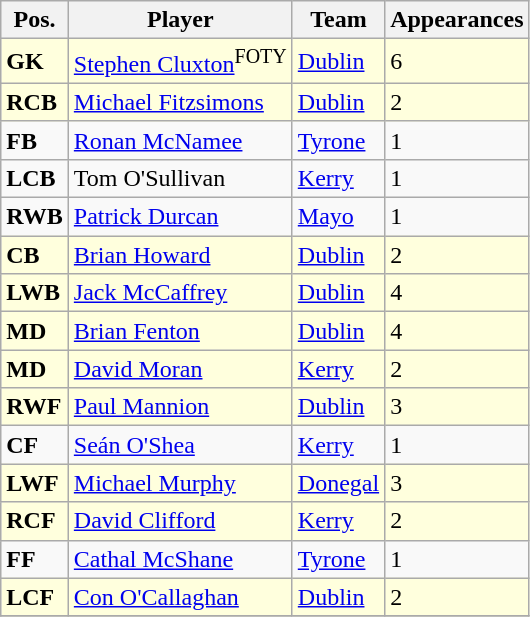<table class="wikitable">
<tr>
<th>Pos.</th>
<th>Player</th>
<th>Team</th>
<th>Appearances</th>
</tr>
<tr bgcolor="#FFFFDD">
<td><strong>GK</strong></td>
<td> <a href='#'>Stephen Cluxton</a><sup>FOTY</sup></td>
<td><a href='#'>Dublin</a></td>
<td>6</td>
</tr>
<tr bgcolor="#FFFFDD">
<td><strong>RCB</strong></td>
<td> <a href='#'>Michael Fitzsimons</a></td>
<td><a href='#'>Dublin</a></td>
<td>2</td>
</tr>
<tr>
<td><strong>FB</strong></td>
<td> <a href='#'>Ronan McNamee</a></td>
<td><a href='#'>Tyrone</a></td>
<td>1</td>
</tr>
<tr>
<td><strong>LCB</strong></td>
<td> Tom O'Sullivan</td>
<td><a href='#'>Kerry</a></td>
<td>1</td>
</tr>
<tr>
<td><strong>RWB</strong></td>
<td> <a href='#'>Patrick Durcan</a></td>
<td><a href='#'>Mayo</a></td>
<td>1</td>
</tr>
<tr bgcolor="#FFFFDD">
<td><strong>CB</strong></td>
<td> <a href='#'>Brian Howard</a></td>
<td><a href='#'>Dublin</a></td>
<td>2</td>
</tr>
<tr bgcolor="#FFFFDD">
<td><strong>LWB</strong></td>
<td> <a href='#'>Jack McCaffrey</a></td>
<td><a href='#'>Dublin</a></td>
<td>4</td>
</tr>
<tr bgcolor="#FFFFDD">
<td><strong>MD</strong></td>
<td> <a href='#'>Brian Fenton</a></td>
<td><a href='#'>Dublin</a></td>
<td>4</td>
</tr>
<tr bgcolor="#FFFFDD">
<td><strong>MD</strong></td>
<td> <a href='#'>David Moran</a></td>
<td><a href='#'>Kerry</a></td>
<td>2</td>
</tr>
<tr bgcolor="#FFFFDD">
<td><strong>RWF</strong></td>
<td> <a href='#'>Paul Mannion</a></td>
<td><a href='#'>Dublin</a></td>
<td>3</td>
</tr>
<tr>
<td><strong>CF</strong></td>
<td> <a href='#'>Seán O'Shea</a></td>
<td><a href='#'>Kerry</a></td>
<td>1</td>
</tr>
<tr bgcolor="#FFFFDD">
<td><strong>LWF</strong></td>
<td> <a href='#'>Michael Murphy</a></td>
<td><a href='#'>Donegal</a></td>
<td>3</td>
</tr>
<tr bgcolor="#FFFFDD">
<td><strong>RCF</strong></td>
<td> <a href='#'>David Clifford</a></td>
<td><a href='#'>Kerry</a></td>
<td>2</td>
</tr>
<tr>
<td><strong>FF</strong></td>
<td> <a href='#'>Cathal McShane</a></td>
<td><a href='#'>Tyrone</a></td>
<td>1</td>
</tr>
<tr bgcolor="#FFFFDD">
<td><strong>LCF</strong></td>
<td> <a href='#'>Con O'Callaghan</a></td>
<td><a href='#'>Dublin</a></td>
<td>2</td>
</tr>
<tr>
</tr>
</table>
